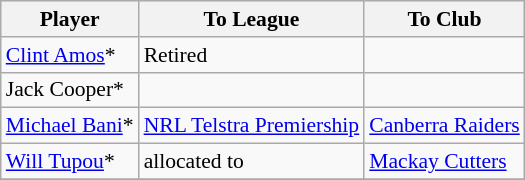<table class="wikitable" style="font-size:90%">
<tr bgcolor="#efefef">
<th width=" ">Player</th>
<th width=" ">To League</th>
<th width=" ">To Club</th>
</tr>
<tr>
<td> <a href='#'>Clint Amos</a>*</td>
<td>Retired</td>
<td></td>
</tr>
<tr>
<td> Jack Cooper*</td>
<td></td>
<td></td>
</tr>
<tr>
<td> <a href='#'>Michael Bani</a>*</td>
<td><a href='#'>NRL Telstra Premiership</a></td>
<td> <a href='#'>Canberra Raiders</a></td>
</tr>
<tr>
<td> <a href='#'>Will Tupou</a>*</td>
<td>allocated to</td>
<td> <a href='#'>Mackay Cutters</a></td>
</tr>
<tr>
</tr>
</table>
